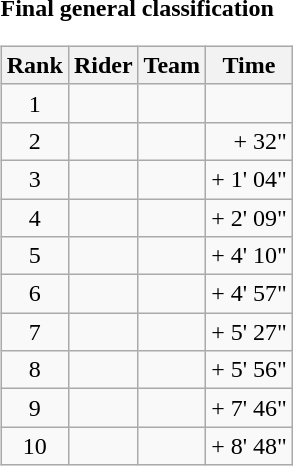<table>
<tr>
<td><strong>Final general classification</strong><br><table class="wikitable">
<tr>
<th scope="col">Rank</th>
<th scope="col">Rider</th>
<th scope="col">Team</th>
<th scope="col">Time</th>
</tr>
<tr>
<td style="text-align:center;">1</td>
<td></td>
<td></td>
<td style="text-align:right;"></td>
</tr>
<tr>
<td style="text-align:center;">2</td>
<td></td>
<td></td>
<td style="text-align:right;">+ 32"</td>
</tr>
<tr>
<td style="text-align:center;">3</td>
<td></td>
<td></td>
<td style="text-align:right;">+ 1' 04"</td>
</tr>
<tr>
<td style="text-align:center;">4</td>
<td></td>
<td></td>
<td style="text-align:right;">+ 2' 09"</td>
</tr>
<tr>
<td style="text-align:center;">5</td>
<td></td>
<td></td>
<td style="text-align:right;">+ 4' 10"</td>
</tr>
<tr>
<td style="text-align:center;">6</td>
<td></td>
<td></td>
<td style="text-align:right;">+ 4' 57"</td>
</tr>
<tr>
<td style="text-align:center;">7</td>
<td></td>
<td></td>
<td style="text-align:right;">+ 5' 27"</td>
</tr>
<tr>
<td style="text-align:center;">8</td>
<td></td>
<td></td>
<td style="text-align:right;">+ 5' 56"</td>
</tr>
<tr>
<td style="text-align:center;">9</td>
<td></td>
<td></td>
<td style="text-align:right;">+ 7' 46"</td>
</tr>
<tr>
<td style="text-align:center;">10</td>
<td></td>
<td></td>
<td style="text-align:right;">+ 8' 48"</td>
</tr>
</table>
</td>
</tr>
</table>
